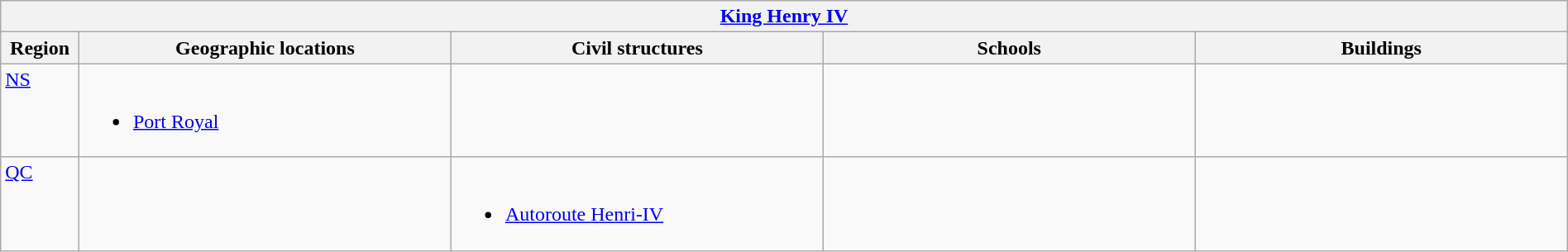<table class="wikitable" width="100%">
<tr>
<th colspan="5"> <a href='#'>King Henry IV</a></th>
</tr>
<tr>
<th width="5%">Region</th>
<th width="23.75%">Geographic locations</th>
<th width="23.75%">Civil structures</th>
<th width="23.75%">Schools</th>
<th width="23.75%">Buildings</th>
</tr>
<tr>
<td align=left valign=top> <a href='#'>NS</a></td>
<td align=left valign=top><br><ul><li><a href='#'>Port Royal</a></li></ul></td>
<td></td>
<td></td>
<td></td>
</tr>
<tr>
<td align=left valign=top> <a href='#'>QC</a></td>
<td></td>
<td align=left valign=top><br><ul><li><a href='#'>Autoroute Henri-IV</a></li></ul></td>
<td></td>
<td></td>
</tr>
</table>
